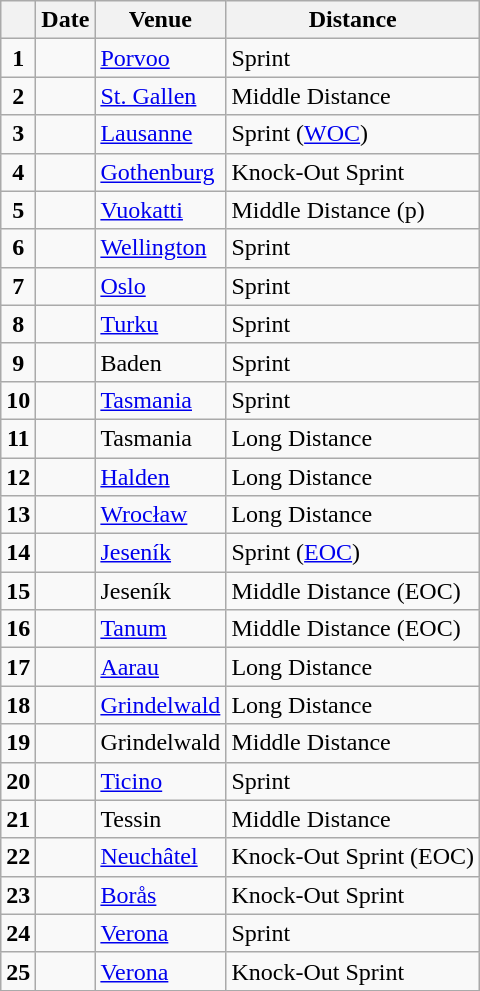<table class="sortable wikitable">
<tr>
<th></th>
<th>Date</th>
<th>Venue</th>
<th>Distance</th>
</tr>
<tr>
<td align="center"><strong>1</strong></td>
<td></td>
<td> <a href='#'>Porvoo</a></td>
<td>Sprint</td>
</tr>
<tr>
<td align="center"><strong>2</strong></td>
<td></td>
<td> <a href='#'>St. Gallen</a></td>
<td>Middle Distance</td>
</tr>
<tr>
<td align="center"><strong>3</strong></td>
<td></td>
<td> <a href='#'>Lausanne</a></td>
<td>Sprint (<a href='#'>WOC</a>)</td>
</tr>
<tr>
<td align="center"><strong>4</strong></td>
<td></td>
<td> <a href='#'>Gothenburg</a></td>
<td>Knock-Out Sprint</td>
</tr>
<tr>
<td align="center"><strong>5</strong></td>
<td></td>
<td> <a href='#'>Vuokatti</a></td>
<td>Middle Distance (p)</td>
</tr>
<tr>
<td align="center"><strong>6</strong></td>
<td></td>
<td> <a href='#'>Wellington</a></td>
<td>Sprint</td>
</tr>
<tr>
<td align="center"><strong>7</strong></td>
<td></td>
<td> <a href='#'>Oslo</a></td>
<td>Sprint</td>
</tr>
<tr>
<td align="center"><strong>8</strong></td>
<td></td>
<td> <a href='#'>Turku</a></td>
<td>Sprint</td>
</tr>
<tr>
<td align="center"><strong>9</strong></td>
<td></td>
<td> Baden</td>
<td>Sprint</td>
</tr>
<tr>
<td align="center"><strong>10</strong></td>
<td></td>
<td> <a href='#'>Tasmania</a></td>
<td>Sprint</td>
</tr>
<tr>
<td align="center"><strong>11</strong></td>
<td></td>
<td> Tasmania</td>
<td>Long Distance</td>
</tr>
<tr>
<td align="center"><strong>12</strong></td>
<td></td>
<td> <a href='#'>Halden</a></td>
<td>Long Distance</td>
</tr>
<tr>
<td align="center"><strong>13</strong></td>
<td></td>
<td> <a href='#'>Wrocław</a></td>
<td>Long Distance</td>
</tr>
<tr>
<td align="center"><strong>14</strong></td>
<td></td>
<td> <a href='#'>Jeseník</a></td>
<td>Sprint (<a href='#'>EOC</a>)</td>
</tr>
<tr>
<td align="center"><strong>15</strong></td>
<td></td>
<td> Jeseník</td>
<td>Middle Distance (EOC)</td>
</tr>
<tr>
<td align="center"><strong>16</strong></td>
<td></td>
<td> <a href='#'>Tanum</a></td>
<td>Middle Distance (EOC)</td>
</tr>
<tr>
<td align="center"><strong>17</strong></td>
<td></td>
<td> <a href='#'>Aarau</a></td>
<td>Long Distance</td>
</tr>
<tr>
<td align="center"><strong>18</strong></td>
<td></td>
<td> <a href='#'>Grindelwald</a></td>
<td>Long Distance</td>
</tr>
<tr>
<td align="center"><strong>19</strong></td>
<td></td>
<td> Grindelwald</td>
<td>Middle Distance</td>
</tr>
<tr>
<td align="center"><strong>20</strong></td>
<td></td>
<td> <a href='#'>Ticino</a></td>
<td>Sprint</td>
</tr>
<tr>
<td align="center"><strong>21</strong></td>
<td></td>
<td> Tessin</td>
<td>Middle Distance</td>
</tr>
<tr>
<td align="center"><strong>22</strong></td>
<td></td>
<td> <a href='#'>Neuchâtel</a></td>
<td>Knock-Out Sprint (EOC)</td>
</tr>
<tr>
<td align="center"><strong>23</strong></td>
<td></td>
<td> <a href='#'>Borås</a></td>
<td>Knock-Out Sprint</td>
</tr>
<tr>
<td align="center"><strong>24</strong></td>
<td></td>
<td> <a href='#'>Verona</a></td>
<td>Sprint</td>
</tr>
<tr>
<td align="center"><strong>25</strong></td>
<td></td>
<td> <a href='#'>Verona</a></td>
<td>Knock-Out Sprint</td>
</tr>
<tr>
</tr>
</table>
